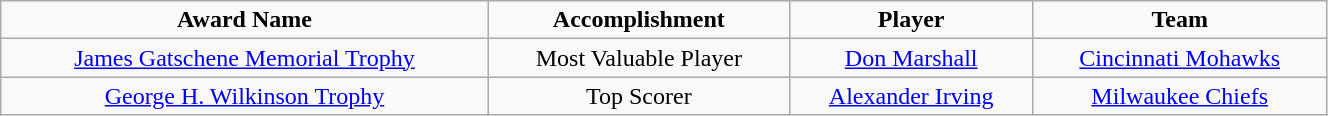<table class="wikitable" width="70%">
<tr align="center">
<td><strong>Award Name</strong></td>
<td><strong>Accomplishment</strong></td>
<td><strong>Player</strong></td>
<td><strong>Team</strong></td>
</tr>
<tr align="center">
<td><a href='#'>James Gatschene Memorial Trophy</a></td>
<td>Most Valuable Player</td>
<td><a href='#'>Don Marshall</a></td>
<td><a href='#'>Cincinnati Mohawks</a></td>
</tr>
<tr align="center">
<td><a href='#'>George H. Wilkinson Trophy</a></td>
<td>Top Scorer</td>
<td><a href='#'>Alexander Irving</a></td>
<td><a href='#'>Milwaukee Chiefs</a></td>
</tr>
</table>
